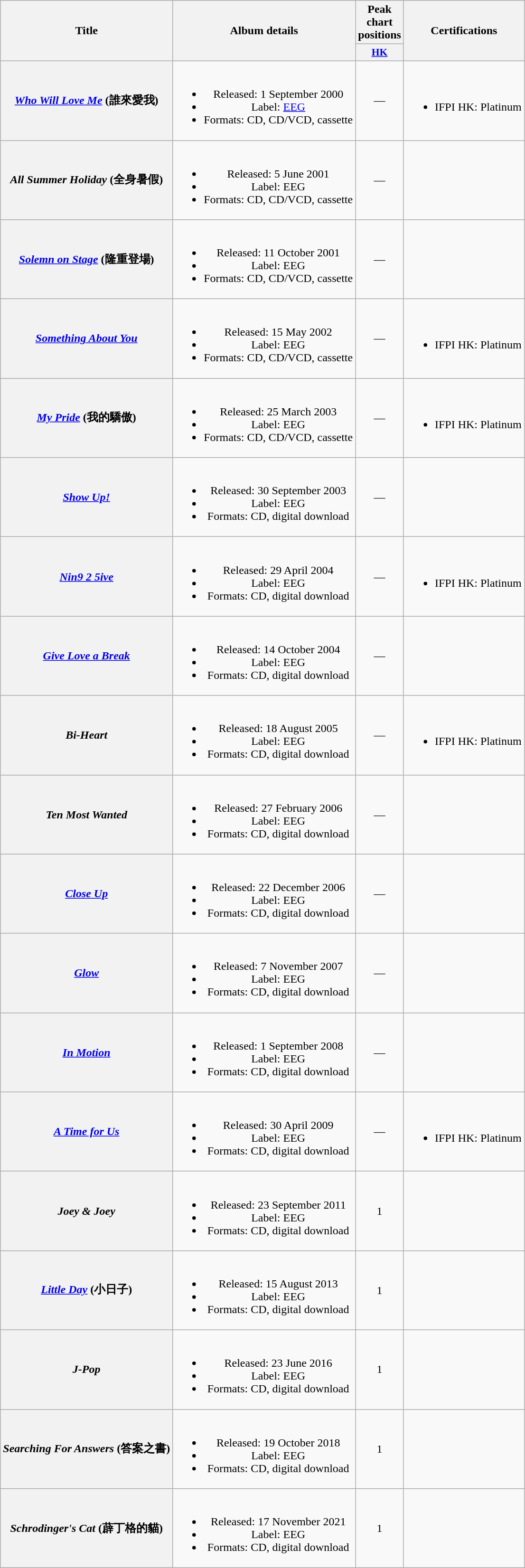<table class="wikitable plainrowheaders" style="text-align:center;">
<tr>
<th rowspan="2">Title</th>
<th rowspan="2">Album details</th>
<th>Peak chart positions</th>
<th rowspan="2">Certifications</th>
</tr>
<tr>
<th scope="col" style="width:3em;font-size:90%;"><a href='#'>HK</a><br></th>
</tr>
<tr>
<th scope="row"><em><a href='#'>Who Will Love Me</a></em> (誰來愛我)</th>
<td><br><ul><li>Released: 1 September 2000</li><li>Label: <a href='#'>EEG</a></li><li>Formats: CD, CD/VCD, cassette</li></ul></td>
<td>—</td>
<td><br><ul><li>IFPI HK: Platinum</li></ul></td>
</tr>
<tr>
<th scope="row"><em>All Summer Holiday</em> (全身暑假)</th>
<td><br><ul><li>Released: 5 June 2001</li><li>Label: EEG</li><li>Formats: CD, CD/VCD, cassette</li></ul></td>
<td>—</td>
<td></td>
</tr>
<tr>
<th scope="row"><em><a href='#'>Solemn on Stage</a></em> (隆重登場)</th>
<td><br><ul><li>Released: 11 October 2001</li><li>Label: EEG</li><li>Formats: CD, CD/VCD, cassette</li></ul></td>
<td>—</td>
<td></td>
</tr>
<tr>
<th scope="row"><em><a href='#'>Something About You</a></em></th>
<td><br><ul><li>Released: 15 May 2002</li><li>Label: EEG</li><li>Formats: CD, CD/VCD, cassette</li></ul></td>
<td>—</td>
<td><br><ul><li>IFPI HK: Platinum</li></ul></td>
</tr>
<tr>
<th scope="row"><em><a href='#'>My Pride</a></em> (我的驕傲)</th>
<td><br><ul><li>Released: 25 March 2003</li><li>Label: EEG</li><li>Formats: CD, CD/VCD, cassette</li></ul></td>
<td>—</td>
<td><br><ul><li>IFPI HK: Platinum</li></ul></td>
</tr>
<tr>
<th scope="row"><em><a href='#'>Show Up!</a></em></th>
<td><br><ul><li>Released: 30 September 2003</li><li>Label: EEG</li><li>Formats: CD, digital download</li></ul></td>
<td>—</td>
<td></td>
</tr>
<tr>
<th scope="row"><em><a href='#'>Nin9 2 5ive</a></em></th>
<td><br><ul><li>Released: 29 April 2004</li><li>Label: EEG</li><li>Formats: CD, digital download</li></ul></td>
<td>—</td>
<td><br><ul><li>IFPI HK: Platinum</li></ul></td>
</tr>
<tr>
<th scope="row"><em><a href='#'>Give Love a Break</a></em></th>
<td><br><ul><li>Released: 14 October 2004</li><li>Label: EEG</li><li>Formats: CD, digital download</li></ul></td>
<td>—</td>
<td></td>
</tr>
<tr>
<th scope="row"><em>Bi-Heart</em></th>
<td><br><ul><li>Released: 18 August 2005</li><li>Label: EEG</li><li>Formats: CD, digital download</li></ul></td>
<td>—</td>
<td><br><ul><li>IFPI HK: Platinum</li></ul></td>
</tr>
<tr>
<th scope="row"><em>Ten Most Wanted</em></th>
<td><br><ul><li>Released: 27 February 2006</li><li>Label: EEG</li><li>Formats: CD, digital download</li></ul></td>
<td>—</td>
<td></td>
</tr>
<tr>
<th scope="row"><em><a href='#'>Close Up</a></em></th>
<td><br><ul><li>Released: 22 December 2006</li><li>Label: EEG</li><li>Formats: CD, digital download</li></ul></td>
<td>—</td>
<td></td>
</tr>
<tr>
<th scope="row"><em><a href='#'>Glow</a></em></th>
<td><br><ul><li>Released: 7 November 2007</li><li>Label: EEG</li><li>Formats: CD, digital download</li></ul></td>
<td>—</td>
<td></td>
</tr>
<tr>
<th scope="row"><em><a href='#'>In Motion</a></em></th>
<td><br><ul><li>Released: 1 September 2008</li><li>Label: EEG</li><li>Formats: CD, digital download</li></ul></td>
<td>—</td>
<td></td>
</tr>
<tr>
<th scope="row"><em><a href='#'>A Time for Us</a></em></th>
<td><br><ul><li>Released: 30 April 2009</li><li>Label: EEG</li><li>Formats: CD, digital download</li></ul></td>
<td>—</td>
<td><br><ul><li>IFPI HK: Platinum</li></ul></td>
</tr>
<tr>
<th scope="row"><em>Joey & Joey</em></th>
<td><br><ul><li>Released: 23 September 2011</li><li>Label: EEG</li><li>Formats: CD, digital download</li></ul></td>
<td>1</td>
<td></td>
</tr>
<tr>
<th scope="row"><em><a href='#'>Little Day</a></em> (小日子)</th>
<td><br><ul><li>Released: 15 August 2013</li><li>Label: EEG</li><li>Formats: CD, digital download</li></ul></td>
<td>1</td>
<td></td>
</tr>
<tr>
<th scope="row"><em>J-Pop</em></th>
<td><br><ul><li>Released: 23 June 2016</li><li>Label: EEG</li><li>Formats: CD, digital download</li></ul></td>
<td>1</td>
<td></td>
</tr>
<tr>
<th scope="row"><em>Searching For Answers</em> (答案之書)</th>
<td><br><ul><li>Released: 19 October 2018</li><li>Label: EEG</li><li>Formats: CD, digital download</li></ul></td>
<td>1</td>
<td></td>
</tr>
<tr>
<th scope="row"><em>Schrodinger's Cat</em> (薜丁格的貓)</th>
<td><br><ul><li>Released: 17 November 2021</li><li>Label: EEG</li><li>Formats: CD, digital download</li></ul></td>
<td>1</td>
<td></td>
</tr>
</table>
